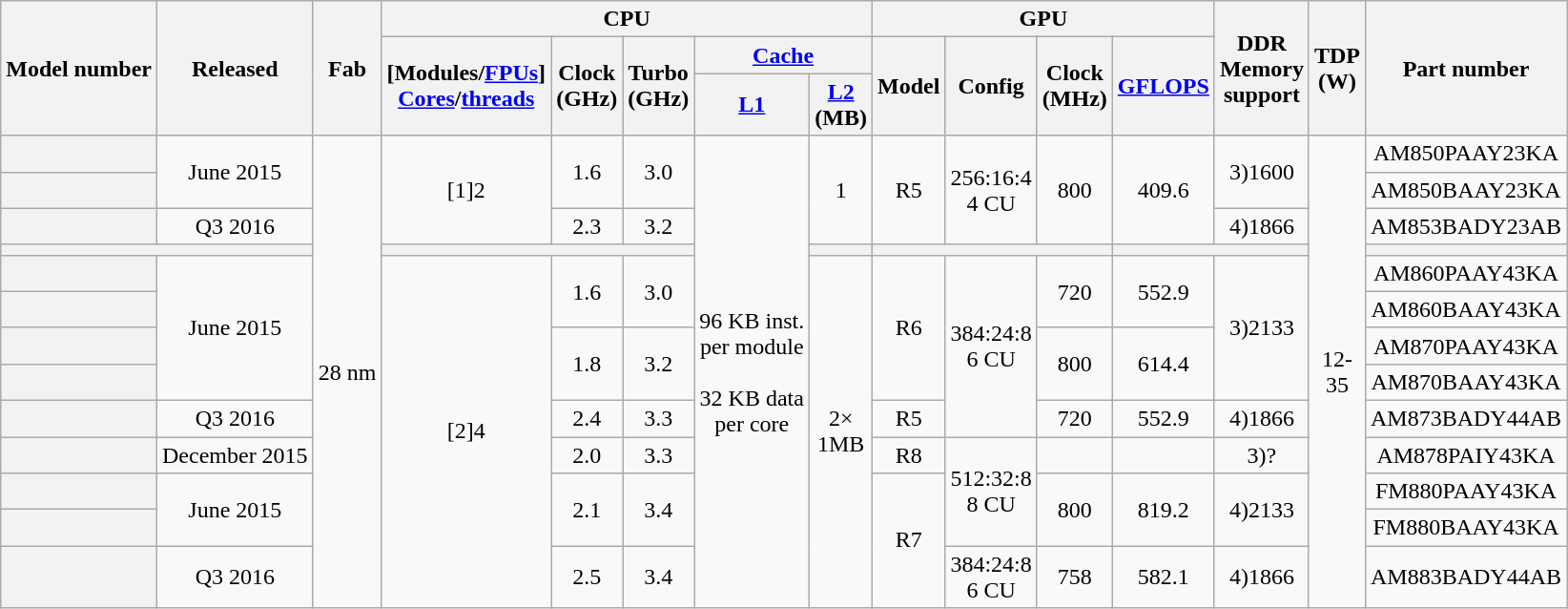<table class="wikitable sortable sort-under" style="text-align: center">
<tr>
<th style="text-align:left" rowspan="3">Model number</th>
<th rowspan=3>Released</th>
<th rowspan=3>Fab</th>
<th colspan="5">CPU</th>
<th colspan="4">GPU</th>
<th rowspan=3>DDR<br>Memory<br>support</th>
<th rowspan=3>TDP<br>(W)</th>
<th rowspan=3>Part number</th>
</tr>
<tr>
<th rowspan=2>[Modules/<a href='#'>FPUs</a>]<br><a href='#'>Cores</a>/<a href='#'>threads</a></th>
<th rowspan=2>Clock<br>(GHz)</th>
<th rowspan=2>Turbo<br>(GHz)</th>
<th colspan="2"><a href='#'>Cache</a></th>
<th rowspan=2>Model</th>
<th rowspan=2>Config</th>
<th rowspan=2>Clock<br>(MHz)</th>
<th rowspan=2><a href='#'>GFLOPS</a></th>
</tr>
<tr>
<th><a href='#'>L1</a></th>
<th><a href='#'>L2</a><br>(MB)</th>
</tr>
<tr>
<th style="text-align:right; font-size:85%;"></th>
<td rowspan=2>June 2015</td>
<td rowspan=13>28 nm</td>
<td rowspan=3>[1]2</td>
<td rowspan=2>1.6</td>
<td rowspan=2>3.0</td>
<td rowspan=13>96 KB inst.<br>per module<br><br>32 KB data<br>per core</td>
<td rowspan=3>1</td>
<td rowspan=3>R5</td>
<td rowspan=3>256:16:4<br>4 CU</td>
<td rowspan=3>800</td>
<td rowspan=3>409.6</td>
<td rowspan=2>3)1600</td>
<td rowspan=13>12-<br>35</td>
<td>AM850PAAY23KA</td>
</tr>
<tr>
<th style="text-align:right; font-size:85%"></th>
<td>AM850BAAY23KA</td>
</tr>
<tr>
<th style="text-align:right; font-size:85%"></th>
<td>Q3 2016</td>
<td>2.3</td>
<td>3.2</td>
<td>4)1866</td>
<td>AM853BADY23AB</td>
</tr>
<tr>
<th colspan="2"></th>
<th colspan="3"></th>
<th></th>
<th colspan="3"></th>
<th colspan="2"></th>
<th></th>
</tr>
<tr>
<th style="text-align:right; font-size:85%"></th>
<td rowspan=4>June 2015</td>
<td rowspan=9>[2]4</td>
<td rowspan=2>1.6</td>
<td rowspan=2>3.0</td>
<td rowspan=9>2×<br>1MB</td>
<td rowspan=4>R6</td>
<td rowspan=5>384:24:8<br>6 CU</td>
<td rowspan=2>720</td>
<td rowspan=2>552.9</td>
<td rowspan=4>3)2133</td>
<td>AM860PAAY43KA</td>
</tr>
<tr>
<th style="text-align:right; font-size:85%"></th>
<td>AM860BAAY43KA</td>
</tr>
<tr>
<th style="text-align:right; font-size:85%"></th>
<td rowspan=2>1.8</td>
<td rowspan=2>3.2</td>
<td rowspan=2>800</td>
<td rowspan=2>614.4</td>
<td>AM870PAAY43KA</td>
</tr>
<tr>
<th style="text-align:right; font-size:85%"></th>
<td>AM870BAAY43KA</td>
</tr>
<tr>
<th style="text-align:right; font-size:85%"></th>
<td>Q3 2016</td>
<td>2.4</td>
<td>3.3</td>
<td>R5</td>
<td>720</td>
<td>552.9</td>
<td>4)1866</td>
<td>AM873BADY44AB</td>
</tr>
<tr>
<th style="text-align:right; font-size:85%"></th>
<td>December 2015</td>
<td>2.0</td>
<td>3.3</td>
<td>R8</td>
<td rowspan=3>512:32:8<br>8 CU</td>
<td></td>
<td></td>
<td>3)?</td>
<td>AM878PAIY43KA</td>
</tr>
<tr>
<th style="text-align:right; font-size:85%"></th>
<td rowspan=2>June 2015</td>
<td rowspan=2>2.1</td>
<td rowspan=2>3.4</td>
<td rowspan=3>R7</td>
<td rowspan=2>800</td>
<td rowspan=2>819.2</td>
<td rowspan=2>4)2133</td>
<td>FM880PAAY43KA</td>
</tr>
<tr>
<th style="text-align:right; font-size:85%"></th>
<td>FM880BAAY43KA</td>
</tr>
<tr>
<th style="text-align:right; font-size:85%"></th>
<td>Q3 2016</td>
<td>2.5</td>
<td>3.4</td>
<td>384:24:8<br>6 CU</td>
<td>758</td>
<td>582.1</td>
<td>4)1866</td>
<td>AM883BADY44AB</td>
</tr>
</table>
